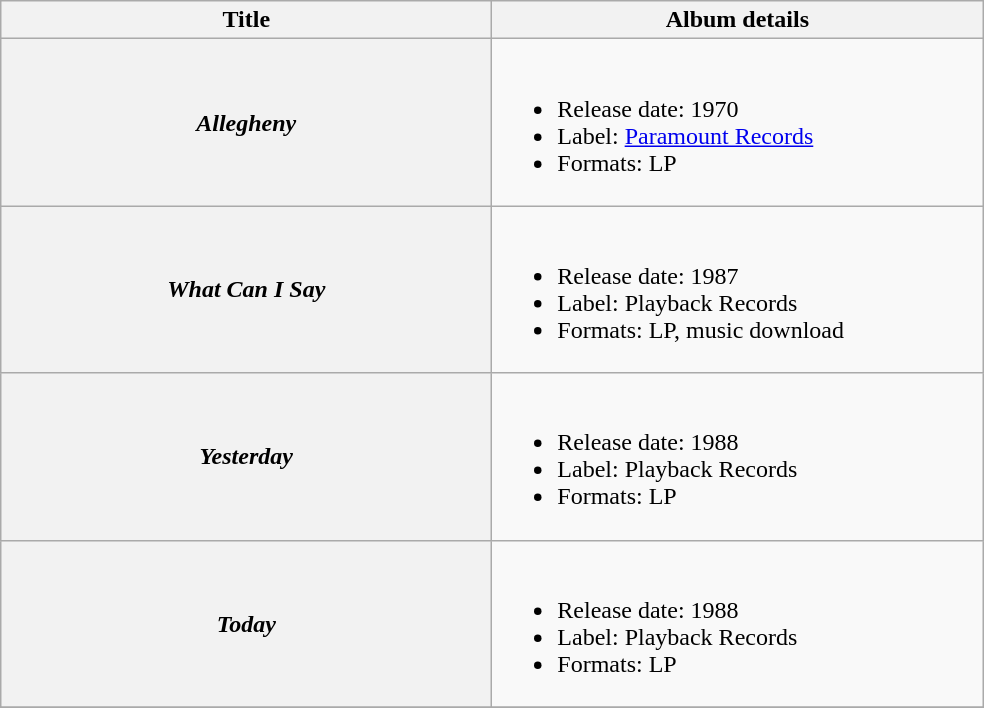<table class="wikitable plainrowheaders" style="text-align:center;">
<tr>
<th scope="col" style="width:20em;">Title</th>
<th scope="col" style="width:20em;">Album details</th>
</tr>
<tr>
<th scope="row"><em>Allegheny</em></th>
<td align="left"><br><ul><li>Release date: 1970</li><li>Label: <a href='#'>Paramount Records</a></li><li>Formats: LP</li></ul></td>
</tr>
<tr>
<th scope="row"><em>What Can I Say</em></th>
<td align="left"><br><ul><li>Release date: 1987</li><li>Label: Playback Records</li><li>Formats: LP, music download</li></ul></td>
</tr>
<tr>
<th scope="row"><em>Yesterday</em></th>
<td align="left"><br><ul><li>Release date: 1988</li><li>Label: Playback Records</li><li>Formats: LP</li></ul></td>
</tr>
<tr>
<th scope="row"><em>Today</em></th>
<td align="left"><br><ul><li>Release date: 1988</li><li>Label: Playback Records</li><li>Formats: LP</li></ul></td>
</tr>
<tr>
</tr>
</table>
